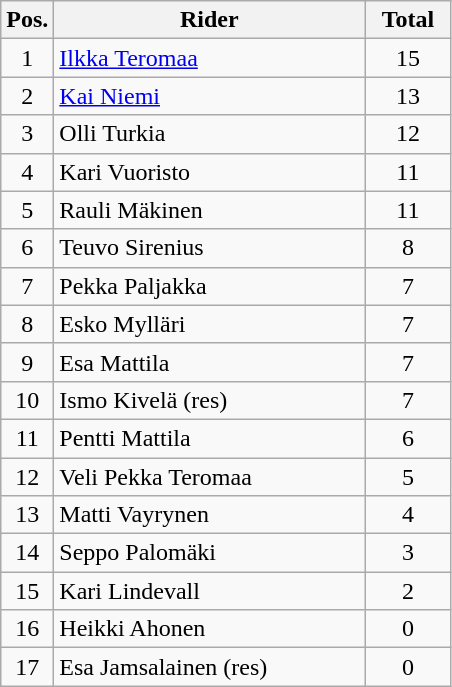<table class=wikitable>
<tr>
<th width=25px>Pos.</th>
<th width=200px>Rider</th>
<th width=50px>Total</th>
</tr>
<tr align=center >
<td>1</td>
<td align=left><a href='#'>Ilkka Teromaa</a></td>
<td>15</td>
</tr>
<tr align=center>
<td>2</td>
<td align=left><a href='#'>Kai Niemi</a></td>
<td>13</td>
</tr>
<tr align=center>
<td>3</td>
<td align=left>Olli Turkia</td>
<td>12</td>
</tr>
<tr align=center>
<td>4</td>
<td align=left>Kari Vuoristo</td>
<td>11</td>
</tr>
<tr align=center>
<td>5</td>
<td align=left>Rauli Mäkinen</td>
<td>11</td>
</tr>
<tr align=center>
<td>6</td>
<td align=left>Teuvo Sirenius</td>
<td>8</td>
</tr>
<tr align=center>
<td>7</td>
<td align=left>Pekka Paljakka</td>
<td>7</td>
</tr>
<tr align=center>
<td>8</td>
<td align=left>Esko Mylläri</td>
<td>7</td>
</tr>
<tr align=center>
<td>9</td>
<td align=left>Esa Mattila</td>
<td>7</td>
</tr>
<tr align=center>
<td>10</td>
<td align=left>Ismo Kivelä (res)</td>
<td>7</td>
</tr>
<tr align=center>
<td>11</td>
<td align=left>Pentti Mattila</td>
<td>6</td>
</tr>
<tr align=center>
<td>12</td>
<td align=left>Veli Pekka Teromaa</td>
<td>5</td>
</tr>
<tr align=center>
<td>13</td>
<td align=left>Matti Vayrynen</td>
<td>4</td>
</tr>
<tr align=center>
<td>14</td>
<td align=left>Seppo Palomäki</td>
<td>3</td>
</tr>
<tr align=center>
<td>15</td>
<td align=left>Kari Lindevall</td>
<td>2</td>
</tr>
<tr align=center>
<td>16</td>
<td align=left>Heikki Ahonen</td>
<td>0</td>
</tr>
<tr align=center>
<td>17</td>
<td align=left>Esa Jamsalainen (res)</td>
<td>0</td>
</tr>
</table>
